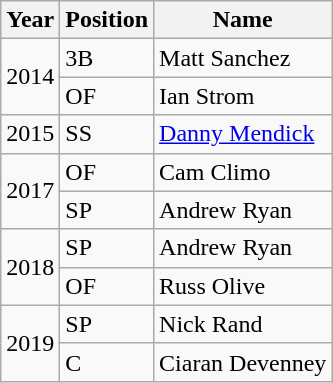<table class="wikitable">
<tr>
<th>Year</th>
<th>Position</th>
<th>Name</th>
</tr>
<tr>
<td rowspan="2">2014</td>
<td>3B</td>
<td>Matt Sanchez</td>
</tr>
<tr>
<td>OF</td>
<td>Ian Strom</td>
</tr>
<tr>
<td>2015</td>
<td>SS</td>
<td><a href='#'>Danny Mendick</a></td>
</tr>
<tr>
<td rowspan="2">2017</td>
<td>OF</td>
<td>Cam Climo</td>
</tr>
<tr>
<td>SP</td>
<td>Andrew Ryan</td>
</tr>
<tr>
<td rowspan="2">2018</td>
<td>SP</td>
<td>Andrew Ryan</td>
</tr>
<tr>
<td>OF</td>
<td>Russ Olive</td>
</tr>
<tr>
<td rowspan="2">2019</td>
<td>SP</td>
<td>Nick Rand</td>
</tr>
<tr>
<td>C</td>
<td>Ciaran Devenney</td>
</tr>
</table>
